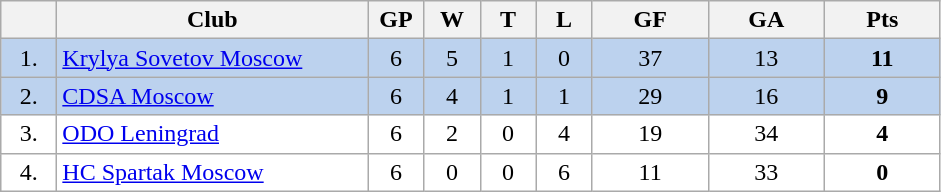<table class="wikitable">
<tr>
<th width="30"></th>
<th width="200">Club</th>
<th width="30">GP</th>
<th width="30">W</th>
<th width="30">T</th>
<th width="30">L</th>
<th width="70">GF</th>
<th width="70">GA</th>
<th width="70">Pts</th>
</tr>
<tr bgcolor="#BCD2EE" align="center">
<td>1.</td>
<td align="left"><a href='#'>Krylya Sovetov Moscow</a></td>
<td>6</td>
<td>5</td>
<td>1</td>
<td>0</td>
<td>37</td>
<td>13</td>
<td><strong>11</strong></td>
</tr>
<tr bgcolor="#BCD2EE" align="center">
<td>2.</td>
<td align="left"><a href='#'>CDSA Moscow</a></td>
<td>6</td>
<td>4</td>
<td>1</td>
<td>1</td>
<td>29</td>
<td>16</td>
<td><strong>9</strong></td>
</tr>
<tr bgcolor="#FFFFFF" align="center">
<td>3.</td>
<td align="left"><a href='#'>ODO Leningrad</a></td>
<td>6</td>
<td>2</td>
<td>0</td>
<td>4</td>
<td>19</td>
<td>34</td>
<td><strong>4</strong></td>
</tr>
<tr bgcolor="#FFFFFF" align="center">
<td>4.</td>
<td align="left"><a href='#'>HC Spartak Moscow</a></td>
<td>6</td>
<td>0</td>
<td>0</td>
<td>6</td>
<td>11</td>
<td>33</td>
<td><strong>0</strong></td>
</tr>
</table>
